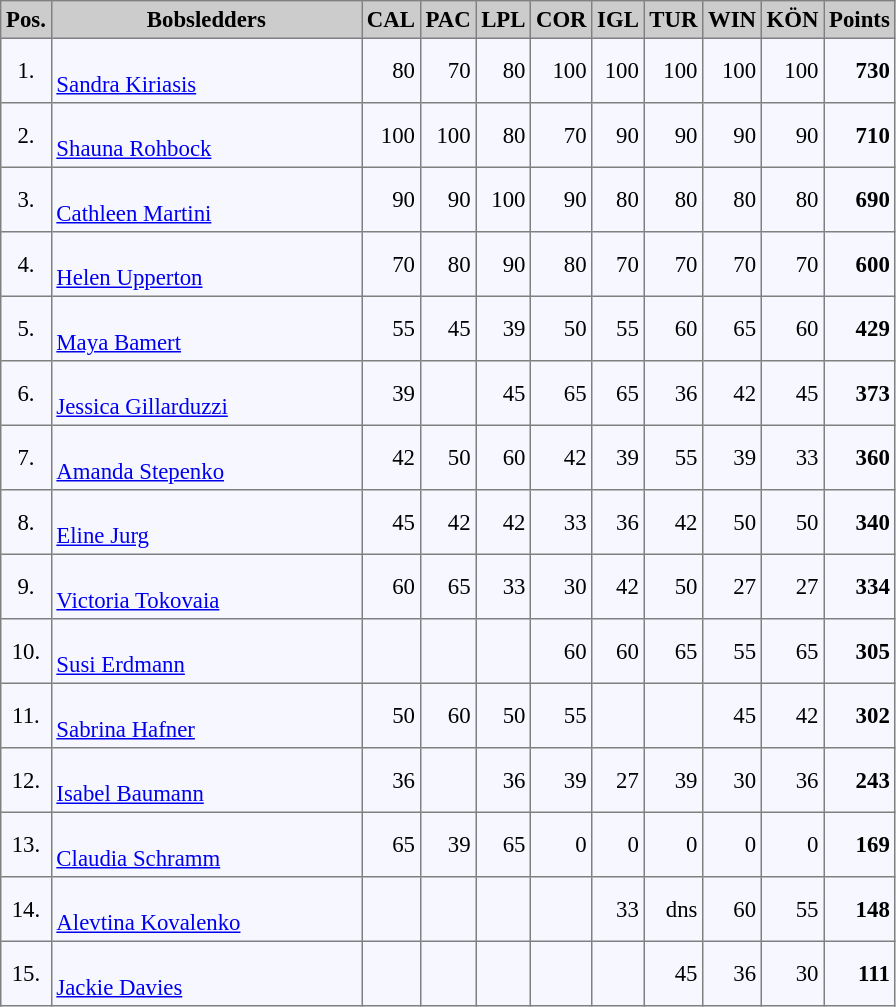<table bgcolor="#f7f8ff" cellpadding="3" cellspacing="0" border="1" style="font-size: 95%; border: gray solid 1px; border-collapse: collapse;">
<tr bgcolor="#CCCCCC">
<td align="center" width="10"><strong>Pos.</strong></td>
<td align="center" width="200"><strong>Bobsledders</strong></td>
<td align="center" width="20"><strong>CAL</strong></td>
<td align="center" width="20"><strong>PAC</strong></td>
<td align="center" width="20"><strong>LPL</strong></td>
<td align="center" width="20"><strong>COR</strong></td>
<td align="center" width="20"><strong>IGL</strong></td>
<td align="center" width="20"><strong>TUR</strong></td>
<td align="center" width="20"><strong>WIN</strong></td>
<td align="center" width="20"><strong>KÖN</strong></td>
<td align="center" width="20"><strong>Points</strong></td>
</tr>
<tr align="left">
<td align="center">1.</td>
<td><br> <a href='#'>Sandra Kiriasis</a></td>
<td align="right">80</td>
<td align="right">70</td>
<td align="right">80</td>
<td align="right">100</td>
<td align="right">100</td>
<td align="right">100</td>
<td align="right">100</td>
<td align="right">100</td>
<td align="right"><strong>730</strong></td>
</tr>
<tr align="left">
<td align="center">2.</td>
<td><br> <a href='#'>Shauna Rohbock</a></td>
<td align="right">100</td>
<td align="right">100</td>
<td align="right">80</td>
<td align="right">70</td>
<td align="right">90</td>
<td align="right">90</td>
<td align="right">90</td>
<td align="right">90</td>
<td align="right"><strong>710</strong></td>
</tr>
<tr align="left">
<td align="center">3.</td>
<td><br> <a href='#'>Cathleen Martini</a></td>
<td align="right">90</td>
<td align="right">90</td>
<td align="right">100</td>
<td align="right">90</td>
<td align="right">80</td>
<td align="right">80</td>
<td align="right">80</td>
<td align="right">80</td>
<td align="right"><strong>690</strong></td>
</tr>
<tr align="left">
<td align="center">4.</td>
<td><br> <a href='#'>Helen Upperton</a></td>
<td align="right">70</td>
<td align="right">80</td>
<td align="right">90</td>
<td align="right">80</td>
<td align="right">70</td>
<td align="right">70</td>
<td align="right">70</td>
<td align="right">70</td>
<td align="right"><strong>600</strong></td>
</tr>
<tr align="left">
<td align="center">5.</td>
<td><br> <a href='#'>Maya Bamert</a></td>
<td align="right">55</td>
<td align="right">45</td>
<td align="right">39</td>
<td align="right">50</td>
<td align="right">55</td>
<td align="right">60</td>
<td align="right">65</td>
<td align="right">60</td>
<td align="right"><strong>429</strong></td>
</tr>
<tr align="left">
<td align="center">6.</td>
<td><br> <a href='#'>Jessica Gillarduzzi</a></td>
<td align="right">39</td>
<td align="right"></td>
<td 36 align="right">45</td>
<td align="right">65</td>
<td align="right">65</td>
<td align="right">36</td>
<td align="right">42</td>
<td align="right">45</td>
<td align="right"><strong>373</strong></td>
</tr>
<tr align="left">
<td align="center">7.</td>
<td><br> <a href='#'>Amanda Stepenko</a></td>
<td align="right">42</td>
<td align="right">50</td>
<td align="right">60</td>
<td align="right">42</td>
<td align="right">39</td>
<td align="right">55</td>
<td align="right">39</td>
<td align="right">33</td>
<td align="right"><strong>360</strong></td>
</tr>
<tr align="left">
<td align="center">8.</td>
<td><br> <a href='#'>Eline Jurg</a></td>
<td align="right">45</td>
<td align="right">42</td>
<td align="right">42</td>
<td align="right">33</td>
<td align="right">36</td>
<td align="right">42</td>
<td align="right">50</td>
<td align="right">50</td>
<td align="right"><strong>340</strong></td>
</tr>
<tr align="left">
<td align="center">9.</td>
<td><br> <a href='#'>Victoria Tokovaia</a></td>
<td align="right">60</td>
<td align="right">65</td>
<td align="right">33</td>
<td align="right">30</td>
<td align="right">42</td>
<td align="right">50</td>
<td align="right">27</td>
<td align="right">27</td>
<td align="right"><strong>334</strong></td>
</tr>
<tr align="left">
<td align="center">10.</td>
<td><br> <a href='#'>Susi Erdmann</a></td>
<td align="right"></td>
<td align="right"></td>
<td align="right"></td>
<td align="right">60</td>
<td align="right">60</td>
<td align="right">65</td>
<td align="right">55</td>
<td align="right">65</td>
<td align="right"><strong>305</strong></td>
</tr>
<tr align="left">
<td align="center">11.</td>
<td><br> <a href='#'>Sabrina Hafner</a></td>
<td align="right">50</td>
<td align="right">60</td>
<td align="right">50</td>
<td align="right">55</td>
<td align="right"></td>
<td align="right"></td>
<td align="right">45</td>
<td align="right">42</td>
<td align="right"><strong>302</strong></td>
</tr>
<tr align="left">
<td align="center">12.</td>
<td><br> <a href='#'>Isabel Baumann</a></td>
<td align="right">36</td>
<td align="right"></td>
<td align="right">36</td>
<td align="right">39</td>
<td align="right">27</td>
<td align="right">39</td>
<td align="right">30</td>
<td align="right">36</td>
<td align="right"><strong>243</strong></td>
</tr>
<tr align="left">
<td align="center">13.</td>
<td><br> <a href='#'>Claudia Schramm</a></td>
<td align="right">65</td>
<td align="right">39</td>
<td align="right">65</td>
<td align="right">0</td>
<td align="right">0</td>
<td align="right">0</td>
<td align="right">0</td>
<td align="right">0</td>
<td align="right"><strong>169</strong></td>
</tr>
<tr align="left">
<td align="center">14.</td>
<td><br> <a href='#'>Alevtina Kovalenko</a></td>
<td align="right"></td>
<td align="right"></td>
<td align="right"></td>
<td align="right"></td>
<td align="right">33</td>
<td align="right">dns</td>
<td align="right">60</td>
<td align="right">55</td>
<td align="right"><strong>148</strong></td>
</tr>
<tr align="left">
<td align="center">15.</td>
<td><br> <a href='#'>Jackie Davies</a></td>
<td align="right"></td>
<td align="right"></td>
<td align="right"></td>
<td align="right"></td>
<td align="right"></td>
<td align="right">45</td>
<td align="right">36</td>
<td align="right">30</td>
<td align="right"><strong>111</strong></td>
</tr>
</table>
